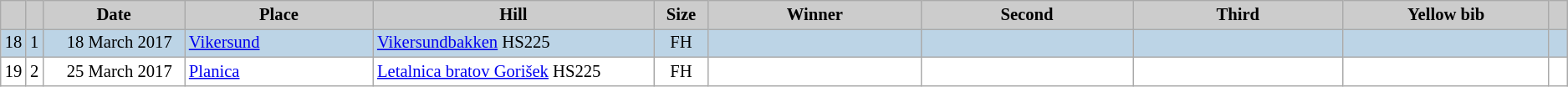<table class="wikitable plainrowheaders" style="background:#fff; font-size:86%; line-height:16px; border:grey solid 1px; border-collapse:collapse;">
<tr style="background:#ccc; text-align:center;">
<th scope="col" style="background:#ccc; width=20 px;"></th>
<th scope="col" style="background:#ccc; width=30 px;"></th>
<th scope="col" style="background:#ccc; width:120px;">Date</th>
<th scope="col" style="background:#ccc; width:160px;">Place</th>
<th scope="col" style="background:#ccc; width:240px;">Hill</th>
<th scope="col" style="background:#ccc; width:40px;">Size</th>
<th scope="col" style="background:#ccc; width:185px;">Winner</th>
<th scope="col" style="background:#ccc; width:185px;">Second</th>
<th scope="col" style="background:#ccc; width:185px;">Third</th>
<th scope="col" style="background:#ccc; width:180px;">Yellow bib</th>
<th scope="col" style="background:#ccc; width:10px;"></th>
</tr>
<tr bgcolor=#BCD4E6>
<td align=center>18</td>
<td align=center>1</td>
<td align=right>18 March 2017  </td>
<td> <a href='#'>Vikersund</a></td>
<td><a href='#'>Vikersundbakken</a> HS225</td>
<td align=center>FH</td>
<td></td>
<td></td>
<td></td>
<td></td>
<td></td>
</tr>
<tr>
<td align=center>19</td>
<td align=center>2</td>
<td align=right>25 March 2017  </td>
<td> <a href='#'>Planica</a></td>
<td><a href='#'>Letalnica bratov Gorišek</a> HS225</td>
<td align=center>FH</td>
<td></td>
<td></td>
<td></td>
<td></td>
<td></td>
</tr>
</table>
